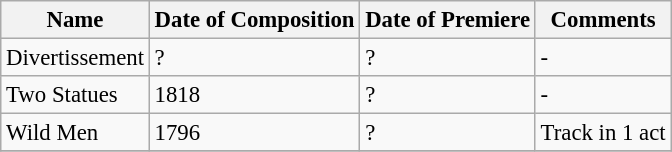<table class="wikitable" style="margin-right:auto; font-size:95%">
<tr>
<th>Name</th>
<th>Date of Composition</th>
<th>Date of Premiere</th>
<th>Comments</th>
</tr>
<tr>
<td>Divertissement</td>
<td>?</td>
<td>?</td>
<td>-</td>
</tr>
<tr>
<td>Two Statues</td>
<td>1818</td>
<td>?</td>
<td>-</td>
</tr>
<tr>
<td>Wild Men</td>
<td>1796</td>
<td>?</td>
<td>Track in 1 act</td>
</tr>
<tr>
</tr>
</table>
